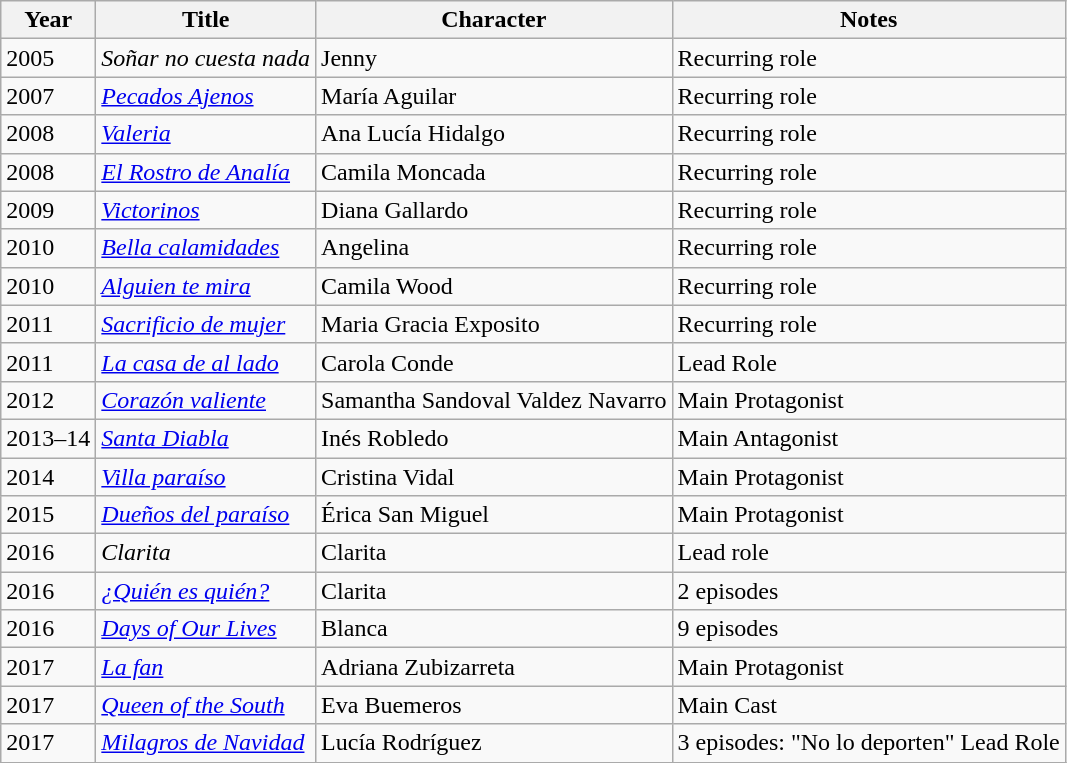<table class="wikitable">
<tr>
<th>Year</th>
<th>Title</th>
<th>Character</th>
<th>Notes</th>
</tr>
<tr unknown || Decisiones || various characters>
<td>2005</td>
<td><em>Soñar no cuesta nada</em></td>
<td>Jenny</td>
<td>Recurring role</td>
</tr>
<tr>
<td>2007</td>
<td><em><a href='#'>Pecados Ajenos</a></em></td>
<td>María Aguilar</td>
<td>Recurring role</td>
</tr>
<tr>
<td>2008</td>
<td><em><a href='#'>Valeria</a></em></td>
<td>Ana Lucía Hidalgo</td>
<td>Recurring role</td>
</tr>
<tr>
<td>2008</td>
<td><em><a href='#'>El Rostro de Analía</a></em></td>
<td>Camila Moncada</td>
<td>Recurring role</td>
</tr>
<tr>
<td>2009</td>
<td><em><a href='#'>Victorinos</a></em></td>
<td>Diana Gallardo</td>
<td>Recurring role</td>
</tr>
<tr>
<td>2010</td>
<td><em><a href='#'>Bella calamidades</a></em></td>
<td>Angelina</td>
<td>Recurring role</td>
</tr>
<tr>
<td>2010</td>
<td><em><a href='#'>Alguien te mira</a></em></td>
<td>Camila Wood</td>
<td>Recurring role</td>
</tr>
<tr>
<td>2011</td>
<td><em><a href='#'>Sacrificio de mujer</a></em></td>
<td>Maria Gracia Exposito</td>
<td>Recurring role</td>
</tr>
<tr>
<td>2011</td>
<td><em><a href='#'>La casa de al lado</a></em></td>
<td>Carola Conde</td>
<td>Lead Role</td>
</tr>
<tr>
<td>2012</td>
<td><em><a href='#'>Corazón valiente</a></em></td>
<td>Samantha Sandoval Valdez Navarro</td>
<td>Main Protagonist</td>
</tr>
<tr>
<td>2013–14</td>
<td><em><a href='#'>Santa Diabla</a></em></td>
<td>Inés Robledo</td>
<td>Main Antagonist</td>
</tr>
<tr>
<td>2014</td>
<td><em><a href='#'>Villa paraíso</a></em></td>
<td>Cristina Vidal</td>
<td>Main Protagonist</td>
</tr>
<tr>
<td>2015</td>
<td><em><a href='#'>Dueños del paraíso</a></em></td>
<td>Érica San Miguel</td>
<td>Main Protagonist</td>
</tr>
<tr>
<td>2016</td>
<td><em>Clarita</em></td>
<td>Clarita</td>
<td>Lead role</td>
</tr>
<tr>
<td>2016</td>
<td><em><a href='#'>¿Quién es quién?</a></em></td>
<td>Clarita</td>
<td>2 episodes</td>
</tr>
<tr>
<td>2016</td>
<td><em><a href='#'>Days of Our Lives</a></em></td>
<td>Blanca</td>
<td>9 episodes</td>
</tr>
<tr>
<td>2017</td>
<td><em><a href='#'>La fan</a></em></td>
<td>Adriana Zubizarreta</td>
<td>Main Protagonist</td>
</tr>
<tr>
<td>2017</td>
<td><em><a href='#'>Queen of the South</a></em></td>
<td>Eva Buemeros</td>
<td>Main Cast</td>
</tr>
<tr>
<td>2017</td>
<td><em><a href='#'>Milagros de Navidad</a></em></td>
<td>Lucía Rodríguez</td>
<td>3 episodes: "No lo deporten"  Lead Role</td>
</tr>
<tr>
</tr>
</table>
